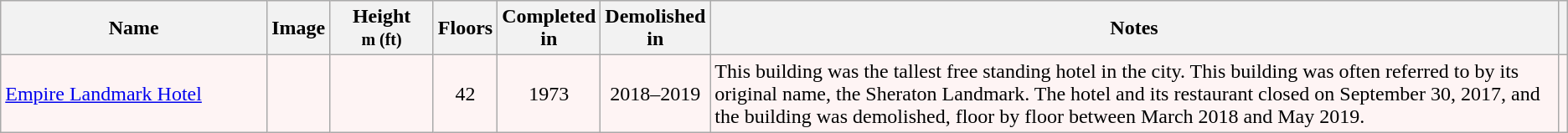<table class="wikitable sortable" style="text-align:center; background:#fef4f4;">
<tr>
<th style="width:17%;">Name</th>
<th class="unsortable">Image</th>
<th width="75">Height<br><small>m (ft)</small></th>
<th>Floors</th>
<th>Completed<br>in</th>
<th>Demolished<br>in</th>
<th class="unsortable">Notes</th>
<th class="unsortable"></th>
</tr>
<tr>
<td style="text-align:left"><a href='#'>Empire Landmark Hotel</a></td>
<td></td>
<td></td>
<td>42</td>
<td>1973</td>
<td>2018–2019</td>
<td style="text-align:left;">This building was the tallest free standing hotel in the city. This building was often referred to by its original name, the Sheraton Landmark. The hotel and its restaurant closed on September 30, 2017, and the building was demolished, floor by floor between March 2018 and May 2019.</td>
<td></td>
</tr>
</table>
